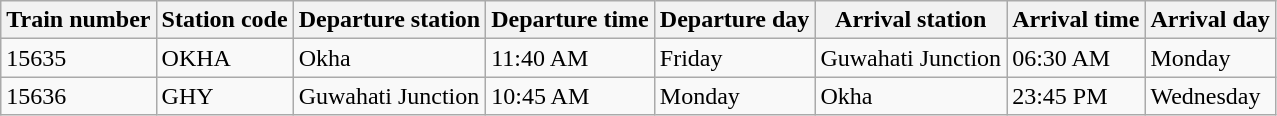<table class="wikitable">
<tr>
<th>Train number</th>
<th>Station code</th>
<th>Departure station</th>
<th>Departure time</th>
<th>Departure day</th>
<th>Arrival station</th>
<th>Arrival time</th>
<th>Arrival day</th>
</tr>
<tr>
<td>15635</td>
<td>OKHA</td>
<td>Okha</td>
<td>11:40 AM</td>
<td>Friday</td>
<td>Guwahati Junction</td>
<td>06:30 AM</td>
<td>Monday</td>
</tr>
<tr>
<td>15636</td>
<td>GHY</td>
<td>Guwahati Junction</td>
<td>10:45 AM</td>
<td>Monday</td>
<td>Okha</td>
<td>23:45 PM</td>
<td>Wednesday</td>
</tr>
</table>
